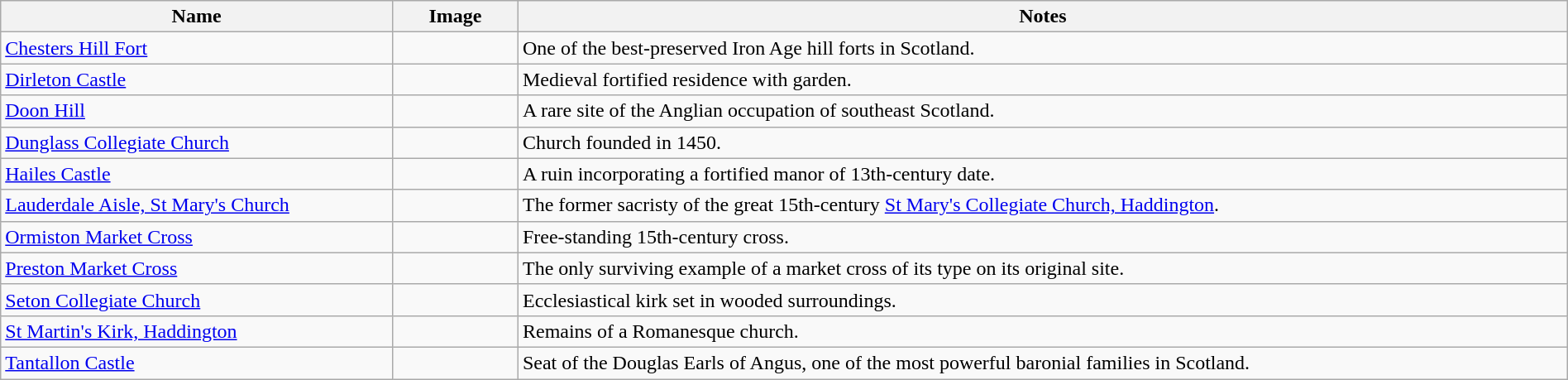<table class="wikitable" width="100%">
<tr>
<th width="25%">Name<br></th>
<th width="94px">Image</th>
<th>Notes</th>
</tr>
<tr>
<td><a href='#'>Chesters Hill Fort</a></td>
<td></td>
<td>One of the best-preserved Iron Age hill forts in Scotland.</td>
</tr>
<tr>
<td><a href='#'>Dirleton Castle</a></td>
<td></td>
<td>Medieval fortified residence with garden.</td>
</tr>
<tr>
<td><a href='#'>Doon Hill</a></td>
<td></td>
<td>A rare site of the Anglian occupation of southeast Scotland.</td>
</tr>
<tr>
<td><a href='#'>Dunglass Collegiate Church</a></td>
<td></td>
<td>Church founded in 1450.</td>
</tr>
<tr>
<td><a href='#'>Hailes Castle</a></td>
<td></td>
<td>A ruin incorporating a fortified manor of 13th-century date.</td>
</tr>
<tr>
<td><a href='#'>Lauderdale Aisle, St Mary's Church</a></td>
<td></td>
<td>The former sacristy of the great 15th-century <a href='#'>St Mary's Collegiate Church, Haddington</a>.</td>
</tr>
<tr>
<td><a href='#'>Ormiston Market Cross</a></td>
<td></td>
<td>Free-standing 15th-century cross.</td>
</tr>
<tr>
<td><a href='#'>Preston Market Cross</a></td>
<td></td>
<td>The only surviving example of a market cross of its type on its original site.</td>
</tr>
<tr>
<td><a href='#'>Seton Collegiate Church</a></td>
<td></td>
<td>Ecclesiastical kirk set in wooded surroundings.</td>
</tr>
<tr>
<td><a href='#'>St Martin's Kirk, Haddington</a></td>
<td></td>
<td>Remains of a Romanesque church.</td>
</tr>
<tr>
<td><a href='#'>Tantallon Castle</a></td>
<td></td>
<td>Seat of the Douglas Earls of Angus, one of the most powerful baronial families in Scotland.</td>
</tr>
</table>
